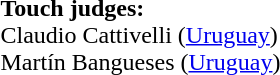<table style="width:100%">
<tr>
<td><br><strong>Touch judges:</strong>
<br>Claudio Cattivelli (<a href='#'>Uruguay</a>)
<br>Martín Bangueses (<a href='#'>Uruguay</a>)</td>
</tr>
</table>
